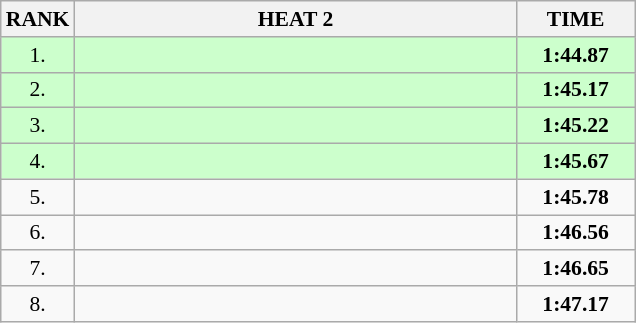<table class="wikitable" style="border-collapse: collapse; font-size: 90%;">
<tr>
<th>RANK</th>
<th style="width: 20em">HEAT 2</th>
<th style="width: 5em">TIME</th>
</tr>
<tr style="background:#ccffcc;">
<td align="center">1.</td>
<td></td>
<td align="center"><strong>1:44.87</strong></td>
</tr>
<tr style="background:#ccffcc;">
<td align="center">2.</td>
<td></td>
<td align="center"><strong>1:45.17</strong></td>
</tr>
<tr style="background:#ccffcc;">
<td align="center">3.</td>
<td></td>
<td align="center"><strong>1:45.22</strong></td>
</tr>
<tr style="background:#ccffcc;">
<td align="center">4.</td>
<td></td>
<td align="center"><strong>1:45.67</strong></td>
</tr>
<tr>
<td align="center">5.</td>
<td></td>
<td align="center"><strong>1:45.78</strong></td>
</tr>
<tr>
<td align="center">6.</td>
<td></td>
<td align="center"><strong>1:46.56</strong></td>
</tr>
<tr>
<td align="center">7.</td>
<td></td>
<td align="center"><strong>1:46.65</strong></td>
</tr>
<tr>
<td align="center">8.</td>
<td></td>
<td align="center"><strong>1:47.17</strong></td>
</tr>
</table>
